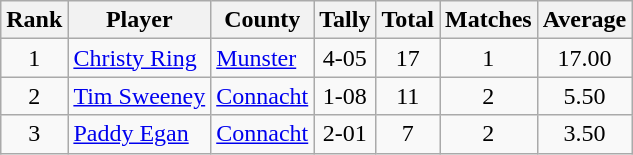<table class="wikitable">
<tr>
<th>Rank</th>
<th>Player</th>
<th>County</th>
<th>Tally</th>
<th>Total</th>
<th>Matches</th>
<th>Average</th>
</tr>
<tr>
<td rowspan=1 align=center>1</td>
<td><a href='#'>Christy Ring</a></td>
<td><a href='#'>Munster</a></td>
<td align=center>4-05</td>
<td align=center>17</td>
<td align=center>1</td>
<td align=center>17.00</td>
</tr>
<tr>
<td rowspan=1 align=center>2</td>
<td><a href='#'>Tim Sweeney</a></td>
<td><a href='#'>Connacht</a></td>
<td align=center>1-08</td>
<td align=center>11</td>
<td align=center>2</td>
<td align=center>5.50</td>
</tr>
<tr>
<td rowspan=1 align=center>3</td>
<td><a href='#'>Paddy Egan</a></td>
<td><a href='#'>Connacht</a></td>
<td align=center>2-01</td>
<td align=center>7</td>
<td align=center>2</td>
<td align=center>3.50</td>
</tr>
</table>
